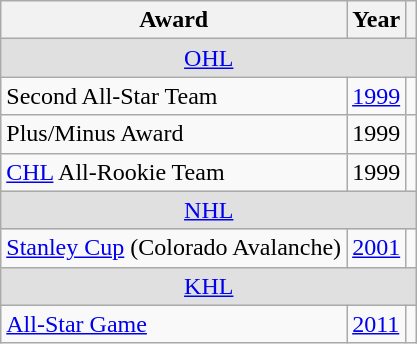<table class="wikitable">
<tr>
<th>Award</th>
<th>Year</th>
<th></th>
</tr>
<tr ALIGN="center" bgcolor="#e0e0e0">
<td colspan="3"><a href='#'>OHL</a></td>
</tr>
<tr>
<td>Second All-Star Team</td>
<td><a href='#'>1999</a></td>
<td></td>
</tr>
<tr>
<td>Plus/Minus Award</td>
<td>1999</td>
<td></td>
</tr>
<tr>
<td><a href='#'>CHL</a> All-Rookie Team</td>
<td>1999</td>
<td></td>
</tr>
<tr ALIGN="center" bgcolor="#e0e0e0">
<td colspan="3"><a href='#'>NHL</a></td>
</tr>
<tr>
<td><a href='#'>Stanley Cup</a> (Colorado Avalanche)</td>
<td><a href='#'>2001</a></td>
<td></td>
</tr>
<tr ALIGN="center" bgcolor="#e0e0e0">
<td colspan="3"><a href='#'>KHL</a></td>
</tr>
<tr>
<td><a href='#'>All-Star Game</a></td>
<td><a href='#'>2011</a></td>
<td></td>
</tr>
</table>
